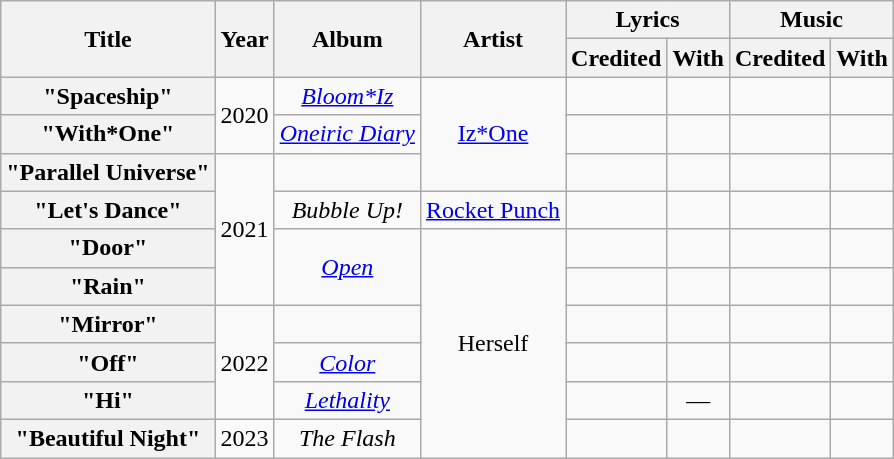<table class="wikitable plainrowheaders" style="text-align:center">
<tr>
<th rowspan="2">Title</th>
<th rowspan="2">Year</th>
<th rowspan="2">Album</th>
<th rowspan="2">Artist</th>
<th colspan="2">Lyrics</th>
<th colspan="2">Music</th>
</tr>
<tr>
<th>Credited</th>
<th>With</th>
<th>Credited</th>
<th>With</th>
</tr>
<tr>
<th scope="row">"Spaceship"</th>
<td rowspan="2">2020</td>
<td><em><a href='#'>Bloom*Iz</a></em></td>
<td rowspan="3"><a href='#'>Iz*One</a></td>
<td></td>
<td></td>
<td></td>
<td></td>
</tr>
<tr>
<th scope="row">"With*One"</th>
<td><em><a href='#'>Oneiric Diary</a></em></td>
<td></td>
<td></td>
<td></td>
<td></td>
</tr>
<tr>
<th scope="row">"Parallel Universe"</th>
<td rowspan="4">2021</td>
<td></td>
<td></td>
<td></td>
<td></td>
<td></td>
</tr>
<tr>
<th scope="row">"Let's Dance"</th>
<td><em>Bubble Up! </em></td>
<td><a href='#'>Rocket Punch</a></td>
<td></td>
<td></td>
<td></td>
<td></td>
</tr>
<tr>
<th scope="row">"Door"</th>
<td rowspan="2"><em><a href='#'>Open</a></em></td>
<td rowspan="6">Herself</td>
<td></td>
<td></td>
<td></td>
<td></td>
</tr>
<tr>
<th scope="row">"Rain"</th>
<td></td>
<td></td>
<td></td>
<td></td>
</tr>
<tr>
<th scope="row">"Mirror"</th>
<td rowspan="3">2022</td>
<td></td>
<td></td>
<td></td>
<td></td>
<td></td>
</tr>
<tr>
<th scope="row">"Off"</th>
<td><em><a href='#'>Color</a></em></td>
<td></td>
<td></td>
<td></td>
<td></td>
</tr>
<tr>
<th scope="row">"Hi"</th>
<td><em><a href='#'>Lethality</a></em></td>
<td></td>
<td>—</td>
<td></td>
<td></td>
</tr>
<tr>
<th scope="row">"Beautiful Night"</th>
<td>2023</td>
<td><em>The Flash</em></td>
<td></td>
<td></td>
<td></td>
<td></td>
</tr>
</table>
